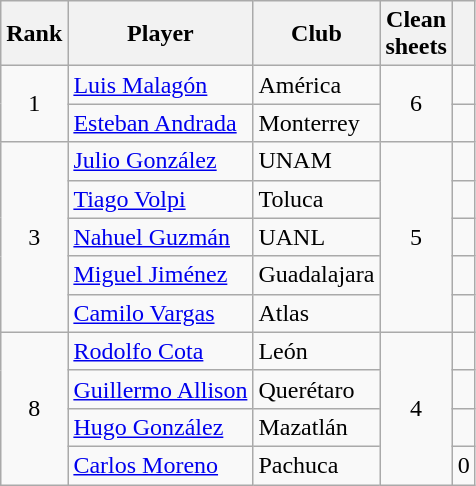<table class="wikitable" style="text-align:center">
<tr>
<th>Rank</th>
<th>Player</th>
<th>Club</th>
<th>Clean<br>sheets</th>
<th></th>
</tr>
<tr>
<td rowspan="2">1</td>
<td align="left"> <a href='#'>Luis Malagón</a></td>
<td align="left">América</td>
<td rowspan="2">6</td>
<td rowspan="1"></td>
</tr>
<tr>
<td align="left"> <a href='#'>Esteban Andrada</a></td>
<td align="left">Monterrey</td>
<td rowspan="1"></td>
</tr>
<tr>
<td rowspan="5">3</td>
<td align="left"> <a href='#'>Julio González</a></td>
<td align="left">UNAM</td>
<td rowspan="5">5</td>
<td rowspan="1"></td>
</tr>
<tr>
<td align="left"> <a href='#'>Tiago Volpi</a></td>
<td align="left">Toluca</td>
<td rowspan="1"></td>
</tr>
<tr>
<td align="left"> <a href='#'>Nahuel Guzmán</a></td>
<td align="left">UANL</td>
<td rowspan="1"></td>
</tr>
<tr>
<td align="left"> <a href='#'>Miguel Jiménez</a></td>
<td align="left">Guadalajara</td>
<td rowspan="1"></td>
</tr>
<tr>
<td align="left"> <a href='#'>Camilo Vargas</a></td>
<td align="left">Atlas</td>
<td rowspan="1"></td>
</tr>
<tr>
<td rowspan="4">8</td>
<td align="left"> <a href='#'>Rodolfo Cota</a></td>
<td align="left">León</td>
<td rowspan="4">4</td>
<td rowspan="1"></td>
</tr>
<tr>
<td align="left"> <a href='#'>Guillermo Allison</a></td>
<td align="left">Querétaro</td>
<td rowspan="1"></td>
</tr>
<tr>
<td align="left"> <a href='#'>Hugo González</a></td>
<td align="left">Mazatlán</td>
<td rowspan="1"></td>
</tr>
<tr>
<td align="left"> <a href='#'>Carlos Moreno</a></td>
<td align="left">Pachuca</td>
<td rowspan="1">0</td>
</tr>
</table>
